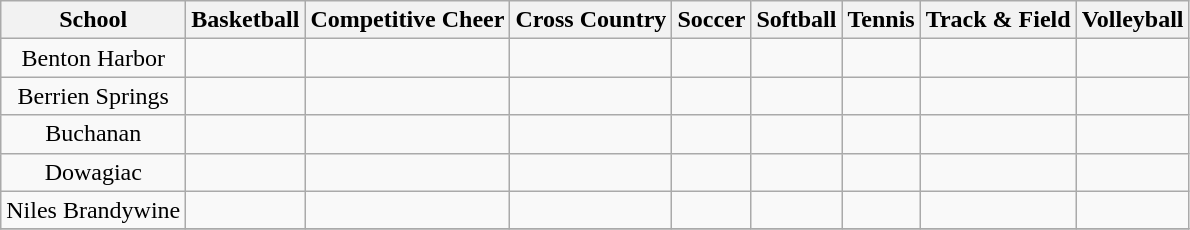<table class="wikitable" style="text-align: center">
<tr>
<th>School</th>
<th>Basketball</th>
<th>Competitive Cheer</th>
<th>Cross Country</th>
<th>Soccer</th>
<th>Softball</th>
<th>Tennis</th>
<th>Track & Field</th>
<th>Volleyball</th>
</tr>
<tr>
<td>Benton Harbor</td>
<td></td>
<td></td>
<td></td>
<td></td>
<td></td>
<td></td>
<td></td>
<td></td>
</tr>
<tr>
<td>Berrien Springs</td>
<td></td>
<td></td>
<td></td>
<td></td>
<td></td>
<td></td>
<td></td>
<td></td>
</tr>
<tr>
<td>Buchanan</td>
<td></td>
<td></td>
<td></td>
<td></td>
<td></td>
<td></td>
<td></td>
<td></td>
</tr>
<tr>
<td>Dowagiac</td>
<td></td>
<td></td>
<td></td>
<td></td>
<td></td>
<td></td>
<td></td>
<td></td>
</tr>
<tr>
<td>Niles Brandywine</td>
<td></td>
<td></td>
<td></td>
<td></td>
<td></td>
<td></td>
<td></td>
<td></td>
</tr>
<tr>
</tr>
</table>
